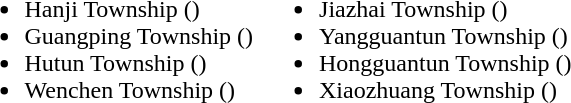<table>
<tr>
<td valign="top"><br><ul><li>Hanji Township ()</li><li>Guangping Township ()</li><li>Hutun Township ()</li><li>Wenchen Township ()</li></ul></td>
<td valign="top"><br><ul><li>Jiazhai Township ()</li><li>Yangguantun Township ()</li><li>Hongguantun Township ()</li><li>Xiaozhuang Township ()</li></ul></td>
</tr>
</table>
